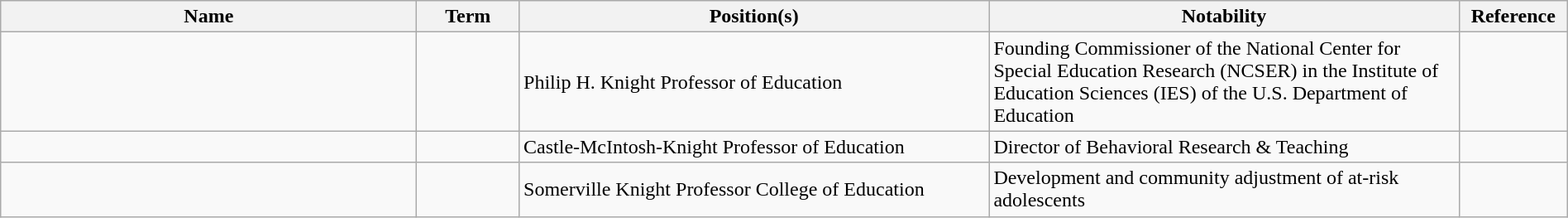<table class="wikitable sortable" style="width:100%">
<tr>
<th width="*">Name</th>
<th width="75px">Term</th>
<th width="30%" class="unsortable">Position(s)</th>
<th width="30%" class="unsortable">Notability</th>
<th width="80px" class="unsortable">Reference</th>
</tr>
<tr>
<td></td>
<td align="center"></td>
<td>Philip H. Knight Professor of Education</td>
<td>Founding Commissioner of the National Center for Special Education Research (NCSER) in the Institute of Education Sciences (IES) of the U.S. Department of Education</td>
<td align="center"></td>
</tr>
<tr>
<td></td>
<td align="center"></td>
<td>Castle-McIntosh-Knight Professor of Education</td>
<td>Director of Behavioral Research & Teaching</td>
<td align="center"></td>
</tr>
<tr>
<td></td>
<td align="center"></td>
<td>Somerville Knight Professor College of Education</td>
<td>Development and community adjustment of at-risk adolescents</td>
<td align="center"></td>
</tr>
</table>
